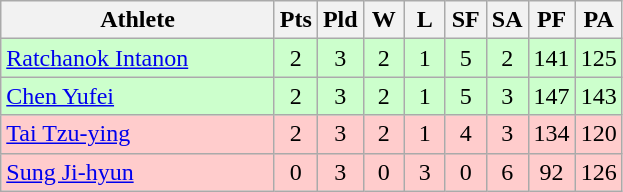<table class=wikitable style="text-align:center">
<tr>
<th width=175>Athlete</th>
<th width=20>Pts</th>
<th width=20>Pld</th>
<th width=20>W</th>
<th width=20>L</th>
<th width=20>SF</th>
<th width=20>SA</th>
<th width=20>PF</th>
<th width=20>PA</th>
</tr>
<tr bgcolor=ccffcc>
<td style="text-align:left"> <a href='#'>Ratchanok Intanon</a></td>
<td>2</td>
<td>3</td>
<td>2</td>
<td>1</td>
<td>5</td>
<td>2</td>
<td>141</td>
<td>125</td>
</tr>
<tr bgcolor=ccffcc>
<td style="text-align:left"> <a href='#'>Chen Yufei</a></td>
<td>2</td>
<td>3</td>
<td>2</td>
<td>1</td>
<td>5</td>
<td>3</td>
<td>147</td>
<td>143</td>
</tr>
<tr bgcolor="ffcccc">
<td style="text-align:left"> <a href='#'>Tai Tzu-ying</a></td>
<td>2</td>
<td>3</td>
<td>2</td>
<td>1</td>
<td>4</td>
<td>3</td>
<td>134</td>
<td>120</td>
</tr>
<tr bgcolor="ffcccc">
<td style="text-align:left"> <a href='#'>Sung Ji-hyun</a></td>
<td>0</td>
<td>3</td>
<td>0</td>
<td>3</td>
<td>0</td>
<td>6</td>
<td>92</td>
<td>126</td>
</tr>
</table>
